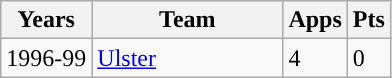<table class="wikitable" style="text-align:left;">
<tr>
<th>Years</th>
<th width=120px>Team</th>
<th>Apps</th>
<th>Pts</th>
</tr>
<tr>
<td>1996-99</td>
<td><a href='#'>Ulster</a></td>
<td>4</td>
<td>0</td>
</tr>
</table>
